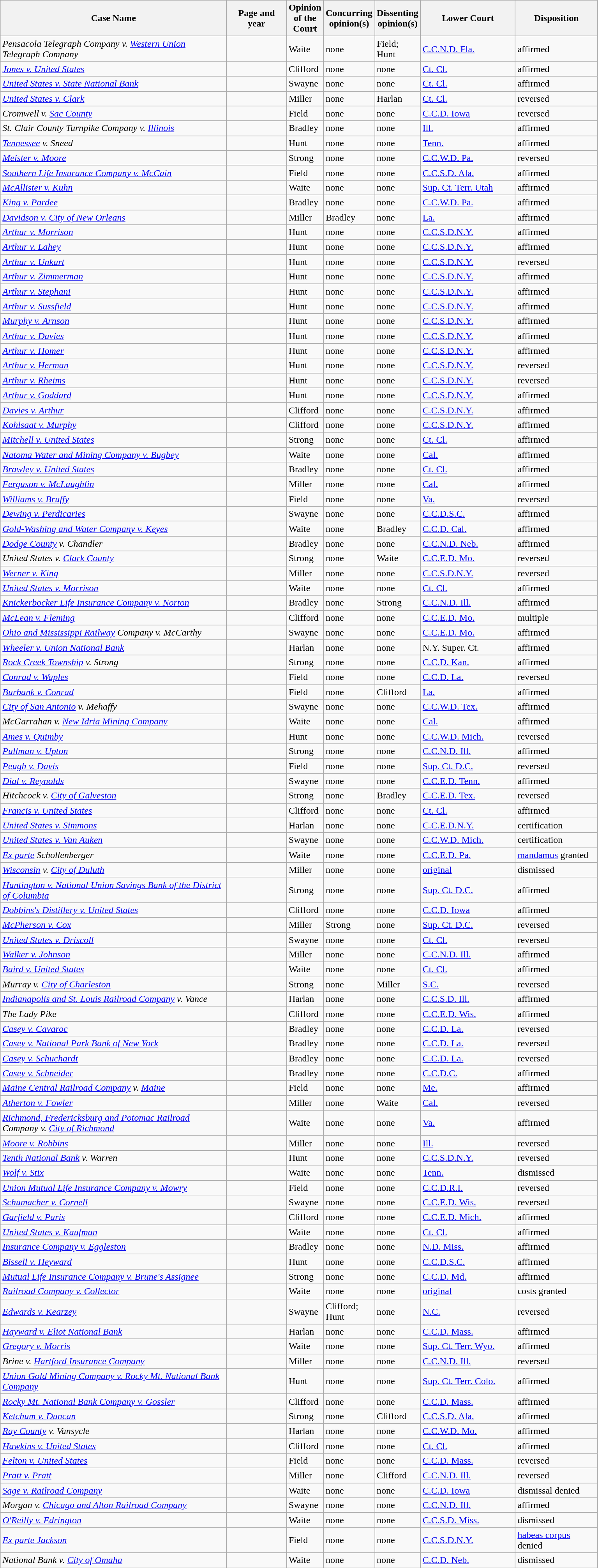<table class="wikitable sortable">
<tr>
<th scope="col" style="width: 380px;">Case Name</th>
<th scope="col" style="width: 95px;">Page and year</th>
<th scope="col" style="width: 10px;">Opinion of the Court</th>
<th scope="col" style="width: 10px;">Concurring opinion(s)</th>
<th scope="col" style="width: 10px;">Dissenting opinion(s)</th>
<th scope="col" style="width: 155px;">Lower Court</th>
<th scope="col" style="width: 133px;">Disposition</th>
</tr>
<tr>
<td><em>Pensacola Telegraph Company v. <a href='#'>Western Union</a> Telegraph Company</em></td>
<td align="right"></td>
<td>Waite</td>
<td>none</td>
<td>Field; Hunt</td>
<td><a href='#'>C.C.N.D. Fla.</a></td>
<td>affirmed</td>
</tr>
<tr>
<td><em><a href='#'>Jones v. United States</a></em></td>
<td align="right"></td>
<td>Clifford</td>
<td>none</td>
<td>none</td>
<td><a href='#'>Ct. Cl.</a></td>
<td>affirmed</td>
</tr>
<tr>
<td><em><a href='#'>United States v. State National Bank</a></em></td>
<td align="right"></td>
<td>Swayne</td>
<td>none</td>
<td>none</td>
<td><a href='#'>Ct. Cl.</a></td>
<td>affirmed</td>
</tr>
<tr>
<td><em><a href='#'>United States v. Clark</a></em></td>
<td align="right"></td>
<td>Miller</td>
<td>none</td>
<td>Harlan</td>
<td><a href='#'>Ct. Cl.</a></td>
<td>reversed</td>
</tr>
<tr>
<td><em>Cromwell v. <a href='#'>Sac County</a></em></td>
<td align="right"></td>
<td>Field</td>
<td>none</td>
<td>none</td>
<td><a href='#'>C.C.D. Iowa</a></td>
<td>reversed</td>
</tr>
<tr>
<td><em>St. Clair County Turnpike Company v. <a href='#'>Illinois</a></em></td>
<td align="right"></td>
<td>Bradley</td>
<td>none</td>
<td>none</td>
<td><a href='#'>Ill.</a></td>
<td>affirmed</td>
</tr>
<tr>
<td><em><a href='#'>Tennessee</a> v. Sneed</em></td>
<td align="right"></td>
<td>Hunt</td>
<td>none</td>
<td>none</td>
<td><a href='#'>Tenn.</a></td>
<td>affirmed</td>
</tr>
<tr>
<td><em><a href='#'>Meister v. Moore</a></em></td>
<td align="right"></td>
<td>Strong</td>
<td>none</td>
<td>none</td>
<td><a href='#'>C.C.W.D. Pa.</a></td>
<td>reversed</td>
</tr>
<tr>
<td><em><a href='#'>Southern Life Insurance Company v. McCain</a></em></td>
<td align="right"></td>
<td>Field</td>
<td>none</td>
<td>none</td>
<td><a href='#'>C.C.S.D. Ala.</a></td>
<td>affirmed</td>
</tr>
<tr>
<td><em><a href='#'>McAllister v. Kuhn</a></em></td>
<td align="right"></td>
<td>Waite</td>
<td>none</td>
<td>none</td>
<td><a href='#'>Sup. Ct. Terr. Utah</a></td>
<td>affirmed</td>
</tr>
<tr>
<td><em><a href='#'>King v. Pardee</a></em></td>
<td align="right"></td>
<td>Bradley</td>
<td>none</td>
<td>none</td>
<td><a href='#'>C.C.W.D. Pa.</a></td>
<td>affirmed</td>
</tr>
<tr>
<td><em><a href='#'>Davidson v. City of New Orleans</a></em></td>
<td align="right"></td>
<td>Miller</td>
<td>Bradley</td>
<td>none</td>
<td><a href='#'>La.</a></td>
<td>affirmed</td>
</tr>
<tr>
<td><em><a href='#'>Arthur v. Morrison</a></em></td>
<td align="right"></td>
<td>Hunt</td>
<td>none</td>
<td>none</td>
<td><a href='#'>C.C.S.D.N.Y.</a></td>
<td>affirmed</td>
</tr>
<tr>
<td><em><a href='#'>Arthur v. Lahey</a></em></td>
<td align="right"></td>
<td>Hunt</td>
<td>none</td>
<td>none</td>
<td><a href='#'>C.C.S.D.N.Y.</a></td>
<td>affirmed</td>
</tr>
<tr>
<td><em><a href='#'>Arthur v. Unkart</a></em></td>
<td align="right"></td>
<td>Hunt</td>
<td>none</td>
<td>none</td>
<td><a href='#'>C.C.S.D.N.Y.</a></td>
<td>reversed</td>
</tr>
<tr>
<td><em><a href='#'>Arthur v. Zimmerman</a></em></td>
<td align="right"></td>
<td>Hunt</td>
<td>none</td>
<td>none</td>
<td><a href='#'>C.C.S.D.N.Y.</a></td>
<td>affirmed</td>
</tr>
<tr>
<td><em><a href='#'>Arthur v. Stephani</a></em></td>
<td align="right"></td>
<td>Hunt</td>
<td>none</td>
<td>none</td>
<td><a href='#'>C.C.S.D.N.Y.</a></td>
<td>affirmed</td>
</tr>
<tr>
<td><em><a href='#'>Arthur v. Sussfield</a></em></td>
<td align="right"></td>
<td>Hunt</td>
<td>none</td>
<td>none</td>
<td><a href='#'>C.C.S.D.N.Y.</a></td>
<td>affirmed</td>
</tr>
<tr>
<td><em><a href='#'>Murphy v. Arnson</a></em></td>
<td align="right"></td>
<td>Hunt</td>
<td>none</td>
<td>none</td>
<td><a href='#'>C.C.S.D.N.Y.</a></td>
<td>affirmed</td>
</tr>
<tr>
<td><em><a href='#'>Arthur v. Davies</a></em></td>
<td align="right"></td>
<td>Hunt</td>
<td>none</td>
<td>none</td>
<td><a href='#'>C.C.S.D.N.Y.</a></td>
<td>affirmed</td>
</tr>
<tr>
<td><em><a href='#'>Arthur v. Homer</a></em></td>
<td align="right"></td>
<td>Hunt</td>
<td>none</td>
<td>none</td>
<td><a href='#'>C.C.S.D.N.Y.</a></td>
<td>affirmed</td>
</tr>
<tr>
<td><em><a href='#'>Arthur v. Herman</a></em></td>
<td align="right"></td>
<td>Hunt</td>
<td>none</td>
<td>none</td>
<td><a href='#'>C.C.S.D.N.Y.</a></td>
<td>reversed</td>
</tr>
<tr>
<td><em><a href='#'>Arthur v. Rheims</a></em></td>
<td align="right"></td>
<td>Hunt</td>
<td>none</td>
<td>none</td>
<td><a href='#'>C.C.S.D.N.Y.</a></td>
<td>reversed</td>
</tr>
<tr>
<td><em><a href='#'>Arthur v. Goddard</a></em></td>
<td align="right"></td>
<td>Hunt</td>
<td>none</td>
<td>none</td>
<td><a href='#'>C.C.S.D.N.Y.</a></td>
<td>affirmed</td>
</tr>
<tr>
<td><em><a href='#'>Davies v. Arthur</a></em></td>
<td align="right"></td>
<td>Clifford</td>
<td>none</td>
<td>none</td>
<td><a href='#'>C.C.S.D.N.Y.</a></td>
<td>affirmed</td>
</tr>
<tr>
<td><em><a href='#'>Kohlsaat v. Murphy</a></em></td>
<td align="right"></td>
<td>Clifford</td>
<td>none</td>
<td>none</td>
<td><a href='#'>C.C.S.D.N.Y.</a></td>
<td>affirmed</td>
</tr>
<tr>
<td><em><a href='#'>Mitchell v. United States</a></em></td>
<td align="right"></td>
<td>Strong</td>
<td>none</td>
<td>none</td>
<td><a href='#'>Ct. Cl.</a></td>
<td>affirmed</td>
</tr>
<tr>
<td><em><a href='#'>Natoma Water and Mining Company v. Bugbey</a></em></td>
<td align="right"></td>
<td>Waite</td>
<td>none</td>
<td>none</td>
<td><a href='#'>Cal.</a></td>
<td>affirmed</td>
</tr>
<tr>
<td><em><a href='#'>Brawley v. United States</a></em></td>
<td align="right"></td>
<td>Bradley</td>
<td>none</td>
<td>none</td>
<td><a href='#'>Ct. Cl.</a></td>
<td>affirmed</td>
</tr>
<tr>
<td><em><a href='#'>Ferguson v. McLaughlin</a></em></td>
<td align="right"></td>
<td>Miller</td>
<td>none</td>
<td>none</td>
<td><a href='#'>Cal.</a></td>
<td>affirmed</td>
</tr>
<tr>
<td><em><a href='#'>Williams v. Bruffy</a></em></td>
<td align="right"></td>
<td>Field</td>
<td>none</td>
<td>none</td>
<td><a href='#'>Va.</a></td>
<td>reversed</td>
</tr>
<tr>
<td><em><a href='#'>Dewing v. Perdicaries</a></em></td>
<td align="right"></td>
<td>Swayne</td>
<td>none</td>
<td>none</td>
<td><a href='#'>C.C.D.S.C.</a></td>
<td>affirmed</td>
</tr>
<tr>
<td><em><a href='#'>Gold-Washing and Water Company v. Keyes</a></em></td>
<td align="right"></td>
<td>Waite</td>
<td>none</td>
<td>Bradley</td>
<td><a href='#'>C.C.D. Cal.</a></td>
<td>affirmed</td>
</tr>
<tr>
<td><em><a href='#'>Dodge County</a> v. Chandler</em></td>
<td align="right"></td>
<td>Bradley</td>
<td>none</td>
<td>none</td>
<td><a href='#'>C.C.N.D. Neb.</a></td>
<td>affirmed</td>
</tr>
<tr>
<td><em>United States v. <a href='#'>Clark County</a></em></td>
<td align="right"></td>
<td>Strong</td>
<td>none</td>
<td>Waite</td>
<td><a href='#'>C.C.E.D. Mo.</a></td>
<td>reversed</td>
</tr>
<tr>
<td><em><a href='#'>Werner v. King</a></em></td>
<td align="right"></td>
<td>Miller</td>
<td>none</td>
<td>none</td>
<td><a href='#'>C.C.S.D.N.Y.</a></td>
<td>reversed</td>
</tr>
<tr>
<td><em><a href='#'>United States v. Morrison</a></em></td>
<td align="right"></td>
<td>Waite</td>
<td>none</td>
<td>none</td>
<td><a href='#'>Ct. Cl.</a></td>
<td>affirmed</td>
</tr>
<tr>
<td><em><a href='#'>Knickerbocker Life Insurance Company v. Norton</a></em></td>
<td align="right"></td>
<td>Bradley</td>
<td>none</td>
<td>Strong</td>
<td><a href='#'>C.C.N.D. Ill.</a></td>
<td>affirmed</td>
</tr>
<tr>
<td><em><a href='#'>McLean v. Fleming</a></em></td>
<td align="right"></td>
<td>Clifford</td>
<td>none</td>
<td>none</td>
<td><a href='#'>C.C.E.D. Mo.</a></td>
<td>multiple</td>
</tr>
<tr>
<td><em><a href='#'>Ohio and Mississippi Railway</a> Company v. McCarthy</em></td>
<td align="right"></td>
<td>Swayne</td>
<td>none</td>
<td>none</td>
<td><a href='#'>C.C.E.D. Mo.</a></td>
<td>affirmed</td>
</tr>
<tr>
<td><em><a href='#'>Wheeler v. Union National Bank</a></em></td>
<td align="right"></td>
<td>Harlan</td>
<td>none</td>
<td>none</td>
<td>N.Y. Super. Ct.</td>
<td>affirmed</td>
</tr>
<tr>
<td><em><a href='#'>Rock Creek Township</a> v. Strong</em></td>
<td align="right"></td>
<td>Strong</td>
<td>none</td>
<td>none</td>
<td><a href='#'>C.C.D. Kan.</a></td>
<td>affirmed</td>
</tr>
<tr>
<td><em><a href='#'>Conrad v. Waples</a></em></td>
<td align="right"></td>
<td>Field</td>
<td>none</td>
<td>none</td>
<td><a href='#'>C.C.D. La.</a></td>
<td>reversed</td>
</tr>
<tr>
<td><em><a href='#'>Burbank v. Conrad</a></em></td>
<td align="right"></td>
<td>Field</td>
<td>none</td>
<td>Clifford</td>
<td><a href='#'>La.</a></td>
<td>affirmed</td>
</tr>
<tr>
<td><em><a href='#'>City of San Antonio</a> v. Mehaffy</em></td>
<td align="right"></td>
<td>Swayne</td>
<td>none</td>
<td>none</td>
<td><a href='#'>C.C.W.D. Tex.</a></td>
<td>affirmed</td>
</tr>
<tr>
<td><em>McGarrahan v. <a href='#'>New Idria Mining Company</a></em></td>
<td align="right"></td>
<td>Waite</td>
<td>none</td>
<td>none</td>
<td><a href='#'>Cal.</a></td>
<td>affirmed</td>
</tr>
<tr>
<td><em><a href='#'>Ames v. Quimby</a></em></td>
<td align="right"></td>
<td>Hunt</td>
<td>none</td>
<td>none</td>
<td><a href='#'>C.C.W.D. Mich.</a></td>
<td>reversed</td>
</tr>
<tr>
<td><em><a href='#'>Pullman v. Upton</a></em></td>
<td align="right"></td>
<td>Strong</td>
<td>none</td>
<td>none</td>
<td><a href='#'>C.C.N.D. Ill.</a></td>
<td>affirmed</td>
</tr>
<tr>
<td><em><a href='#'>Peugh v. Davis</a></em></td>
<td align="right"></td>
<td>Field</td>
<td>none</td>
<td>none</td>
<td><a href='#'>Sup. Ct. D.C.</a></td>
<td>reversed</td>
</tr>
<tr>
<td><em><a href='#'>Dial v. Reynolds</a></em></td>
<td align="right"></td>
<td>Swayne</td>
<td>none</td>
<td>none</td>
<td><a href='#'>C.C.E.D. Tenn.</a></td>
<td>affirmed</td>
</tr>
<tr>
<td><em>Hitchcock v. <a href='#'>City of Galveston</a></em></td>
<td align="right"></td>
<td>Strong</td>
<td>none</td>
<td>Bradley</td>
<td><a href='#'>C.C.E.D. Tex.</a></td>
<td>reversed</td>
</tr>
<tr>
<td><em><a href='#'>Francis v. United States</a></em></td>
<td align="right"></td>
<td>Clifford</td>
<td>none</td>
<td>none</td>
<td><a href='#'>Ct. Cl.</a></td>
<td>affirmed</td>
</tr>
<tr>
<td><em><a href='#'>United States v. Simmons</a></em></td>
<td align="right"></td>
<td>Harlan</td>
<td>none</td>
<td>none</td>
<td><a href='#'>C.C.E.D.N.Y.</a></td>
<td>certification</td>
</tr>
<tr>
<td><em><a href='#'>United States v. Van Auken</a></em></td>
<td align="right"></td>
<td>Swayne</td>
<td>none</td>
<td>none</td>
<td><a href='#'>C.C.W.D. Mich.</a></td>
<td>certification</td>
</tr>
<tr>
<td><em><a href='#'>Ex parte</a> Schollenberger</em></td>
<td align="right"></td>
<td>Waite</td>
<td>none</td>
<td>none</td>
<td><a href='#'>C.C.E.D. Pa.</a></td>
<td><a href='#'>mandamus</a> granted</td>
</tr>
<tr>
<td><em><a href='#'>Wisconsin</a> v. <a href='#'>City of Duluth</a></em></td>
<td align="right"></td>
<td>Miller</td>
<td>none</td>
<td>none</td>
<td><a href='#'>original</a></td>
<td>dismissed</td>
</tr>
<tr>
<td><em><a href='#'>Huntington v. National Union Savings Bank of the District of Columbia</a></em></td>
<td align="right"></td>
<td>Strong</td>
<td>none</td>
<td>none</td>
<td><a href='#'>Sup. Ct. D.C.</a></td>
<td>affirmed</td>
</tr>
<tr>
<td><em><a href='#'>Dobbins's Distillery v. United States</a></em></td>
<td align="right"></td>
<td>Clifford</td>
<td>none</td>
<td>none</td>
<td><a href='#'>C.C.D. Iowa</a></td>
<td>affirmed</td>
</tr>
<tr>
<td><em><a href='#'>McPherson v. Cox</a></em></td>
<td align="right"></td>
<td>Miller</td>
<td>Strong</td>
<td>none</td>
<td><a href='#'>Sup. Ct. D.C.</a></td>
<td>reversed</td>
</tr>
<tr>
<td><em><a href='#'>United States v. Driscoll</a></em></td>
<td align="right"></td>
<td>Swayne</td>
<td>none</td>
<td>none</td>
<td><a href='#'>Ct. Cl.</a></td>
<td>reversed</td>
</tr>
<tr>
<td><em><a href='#'>Walker v. Johnson</a></em></td>
<td align="right"></td>
<td>Miller</td>
<td>none</td>
<td>none</td>
<td><a href='#'>C.C.N.D. Ill.</a></td>
<td>affirmed</td>
</tr>
<tr>
<td><em><a href='#'>Baird v. United States</a></em></td>
<td align="right"></td>
<td>Waite</td>
<td>none</td>
<td>none</td>
<td><a href='#'>Ct. Cl.</a></td>
<td>affirmed</td>
</tr>
<tr>
<td><em>Murray v. <a href='#'>City of Charleston</a></em></td>
<td align="right"></td>
<td>Strong</td>
<td>none</td>
<td>Miller</td>
<td><a href='#'>S.C.</a></td>
<td>reversed</td>
</tr>
<tr>
<td><em><a href='#'>Indianapolis and St. Louis Railroad Company</a> v. Vance</em></td>
<td align="right"></td>
<td>Harlan</td>
<td>none</td>
<td>none</td>
<td><a href='#'>C.C.S.D. Ill.</a></td>
<td>affirmed</td>
</tr>
<tr>
<td><em>The Lady Pike</em></td>
<td align="right"></td>
<td>Clifford</td>
<td>none</td>
<td>none</td>
<td><a href='#'>C.C.E.D. Wis.</a></td>
<td>affirmed</td>
</tr>
<tr>
<td><em><a href='#'>Casey v. Cavaroc</a></em></td>
<td align="right"></td>
<td>Bradley</td>
<td>none</td>
<td>none</td>
<td><a href='#'>C.C.D. La.</a></td>
<td>reversed</td>
</tr>
<tr>
<td><em><a href='#'>Casey v. National Park Bank of New York</a></em></td>
<td align="right"></td>
<td>Bradley</td>
<td>none</td>
<td>none</td>
<td><a href='#'>C.C.D. La.</a></td>
<td>reversed</td>
</tr>
<tr>
<td><em><a href='#'>Casey v. Schuchardt</a></em></td>
<td align="right"></td>
<td>Bradley</td>
<td>none</td>
<td>none</td>
<td><a href='#'>C.C.D. La.</a></td>
<td>reversed</td>
</tr>
<tr>
<td><em><a href='#'>Casey v. Schneider</a></em></td>
<td align="right"></td>
<td>Bradley</td>
<td>none</td>
<td>none</td>
<td><a href='#'>C.C.D.C.</a></td>
<td>affirmed</td>
</tr>
<tr>
<td><em><a href='#'>Maine Central Railroad Company</a> v. <a href='#'>Maine</a></em></td>
<td align="right"></td>
<td>Field</td>
<td>none</td>
<td>none</td>
<td><a href='#'>Me.</a></td>
<td>affirmed</td>
</tr>
<tr>
<td><em><a href='#'>Atherton v. Fowler</a></em></td>
<td align="right"></td>
<td>Miller</td>
<td>none</td>
<td>Waite</td>
<td><a href='#'>Cal.</a></td>
<td>reversed</td>
</tr>
<tr>
<td><em><a href='#'>Richmond, Fredericksburg and Potomac Railroad</a> Company v. <a href='#'>City of Richmond</a></em></td>
<td align="right"></td>
<td>Waite</td>
<td>none</td>
<td>none</td>
<td><a href='#'>Va.</a></td>
<td>affirmed</td>
</tr>
<tr>
<td><em><a href='#'>Moore v. Robbins</a></em></td>
<td align="right"></td>
<td>Miller</td>
<td>none</td>
<td>none</td>
<td><a href='#'>Ill.</a></td>
<td>reversed</td>
</tr>
<tr>
<td><em><a href='#'>Tenth National Bank</a> v. Warren</em></td>
<td align="right"></td>
<td>Hunt</td>
<td>none</td>
<td>none</td>
<td><a href='#'>C.C.S.D.N.Y.</a></td>
<td>reversed</td>
</tr>
<tr>
<td><em><a href='#'>Wolf v. Stix</a></em></td>
<td align="right"></td>
<td>Waite</td>
<td>none</td>
<td>none</td>
<td><a href='#'>Tenn.</a></td>
<td>dismissed</td>
</tr>
<tr>
<td><em><a href='#'>Union Mutual Life Insurance Company v. Mowry</a></em></td>
<td align="right"></td>
<td>Field</td>
<td>none</td>
<td>none</td>
<td><a href='#'>C.C.D.R.I.</a></td>
<td>reversed</td>
</tr>
<tr>
<td><em><a href='#'>Schumacher v. Cornell</a></em></td>
<td align="right"></td>
<td>Swayne</td>
<td>none</td>
<td>none</td>
<td><a href='#'>C.C.E.D. Wis.</a></td>
<td>reversed</td>
</tr>
<tr>
<td><em><a href='#'>Garfield v. Paris</a></em></td>
<td align="right"></td>
<td>Clifford</td>
<td>none</td>
<td>none</td>
<td><a href='#'>C.C.E.D. Mich.</a></td>
<td>affirmed</td>
</tr>
<tr>
<td><em><a href='#'>United States v. Kaufman</a></em></td>
<td align="right"></td>
<td>Waite</td>
<td>none</td>
<td>none</td>
<td><a href='#'>Ct. Cl.</a></td>
<td>affirmed</td>
</tr>
<tr>
<td><em><a href='#'>Insurance Company v. Eggleston</a></em></td>
<td align="right"></td>
<td>Bradley</td>
<td>none</td>
<td>none</td>
<td><a href='#'>N.D. Miss.</a></td>
<td>affirmed</td>
</tr>
<tr>
<td><em><a href='#'>Bissell v. Heyward</a></em></td>
<td align="right"></td>
<td>Hunt</td>
<td>none</td>
<td>none</td>
<td><a href='#'>C.C.D.S.C.</a></td>
<td>affirmed</td>
</tr>
<tr>
<td><em><a href='#'>Mutual Life Insurance Company v. Brune's Assignee</a></em></td>
<td align="right"></td>
<td>Strong</td>
<td>none</td>
<td>none</td>
<td><a href='#'>C.C.D. Md.</a></td>
<td>affirmed</td>
</tr>
<tr>
<td><em><a href='#'>Railroad Company v. Collector</a></em></td>
<td align="right"></td>
<td>Waite</td>
<td>none</td>
<td>none</td>
<td><a href='#'>original</a></td>
<td>costs granted</td>
</tr>
<tr>
<td><em><a href='#'>Edwards v. Kearzey</a></em></td>
<td align="right"></td>
<td>Swayne</td>
<td>Clifford; Hunt</td>
<td>none</td>
<td><a href='#'>N.C.</a></td>
<td>reversed</td>
</tr>
<tr>
<td><em><a href='#'>Hayward v. Eliot National Bank</a></em></td>
<td align="right"></td>
<td>Harlan</td>
<td>none</td>
<td>none</td>
<td><a href='#'>C.C.D. Mass.</a></td>
<td>affirmed</td>
</tr>
<tr>
<td><em><a href='#'>Gregory v. Morris</a></em></td>
<td align="right"></td>
<td>Waite</td>
<td>none</td>
<td>none</td>
<td><a href='#'>Sup. Ct. Terr. Wyo.</a></td>
<td>affirmed</td>
</tr>
<tr>
<td><em>Brine v. <a href='#'>Hartford Insurance Company</a></em></td>
<td align="right"></td>
<td>Miller</td>
<td>none</td>
<td>none</td>
<td><a href='#'>C.C.N.D. Ill.</a></td>
<td>reversed</td>
</tr>
<tr>
<td><em><a href='#'>Union Gold Mining Company v. Rocky Mt. National Bank Company</a></em></td>
<td align="right"></td>
<td>Hunt</td>
<td>none</td>
<td>none</td>
<td><a href='#'>Sup. Ct. Terr. Colo.</a></td>
<td>affirmed</td>
</tr>
<tr>
<td><em><a href='#'>Rocky Mt. National Bank Company v. Gossler</a></em></td>
<td align="right"></td>
<td>Clifford</td>
<td>none</td>
<td>none</td>
<td><a href='#'>C.C.D. Mass.</a></td>
<td>affirmed</td>
</tr>
<tr>
<td><em><a href='#'>Ketchum v. Duncan</a></em></td>
<td align="right"></td>
<td>Strong</td>
<td>none</td>
<td>Clifford</td>
<td><a href='#'>C.C.S.D. Ala.</a></td>
<td>affirmed</td>
</tr>
<tr>
<td><em><a href='#'>Ray County</a> v. Vansycle</em></td>
<td align="right"></td>
<td>Harlan</td>
<td>none</td>
<td>none</td>
<td><a href='#'>C.C.W.D. Mo.</a></td>
<td>affirmed</td>
</tr>
<tr>
<td><em><a href='#'>Hawkins v. United States</a></em></td>
<td align="right"></td>
<td>Clifford</td>
<td>none</td>
<td>none</td>
<td><a href='#'>Ct. Cl.</a></td>
<td>affirmed</td>
</tr>
<tr>
<td><em><a href='#'>Felton v. United States</a></em></td>
<td align="right"></td>
<td>Field</td>
<td>none</td>
<td>none</td>
<td><a href='#'>C.C.D. Mass.</a></td>
<td>reversed</td>
</tr>
<tr>
<td><em><a href='#'>Pratt v. Pratt</a></em></td>
<td align="right"></td>
<td>Miller</td>
<td>none</td>
<td>Clifford</td>
<td><a href='#'>C.C.N.D. Ill.</a></td>
<td>reversed</td>
</tr>
<tr>
<td><em><a href='#'>Sage v. Railroad Company</a></em></td>
<td align="right"></td>
<td>Waite</td>
<td>none</td>
<td>none</td>
<td><a href='#'>C.C.D. Iowa</a></td>
<td>dismissal denied</td>
</tr>
<tr>
<td><em>Morgan v. <a href='#'>Chicago and Alton Railroad Company</a></em></td>
<td align="right"></td>
<td>Swayne</td>
<td>none</td>
<td>none</td>
<td><a href='#'>C.C.N.D. Ill.</a></td>
<td>affirmed</td>
</tr>
<tr>
<td><em><a href='#'>O'Reilly v. Edrington</a></em></td>
<td align="right"></td>
<td>Waite</td>
<td>none</td>
<td>none</td>
<td><a href='#'>C.C.S.D. Miss.</a></td>
<td>dismissed</td>
</tr>
<tr>
<td><em><a href='#'>Ex parte Jackson</a></em></td>
<td align="right"></td>
<td>Field</td>
<td>none</td>
<td>none</td>
<td><a href='#'>C.C.S.D.N.Y.</a></td>
<td><a href='#'>habeas corpus</a> denied</td>
</tr>
<tr>
<td><em>National Bank v. <a href='#'>City of Omaha</a></em></td>
<td align="right"></td>
<td>Waite</td>
<td>none</td>
<td>none</td>
<td><a href='#'>C.C.D. Neb.</a></td>
<td>dismissed</td>
</tr>
<tr>
</tr>
</table>
